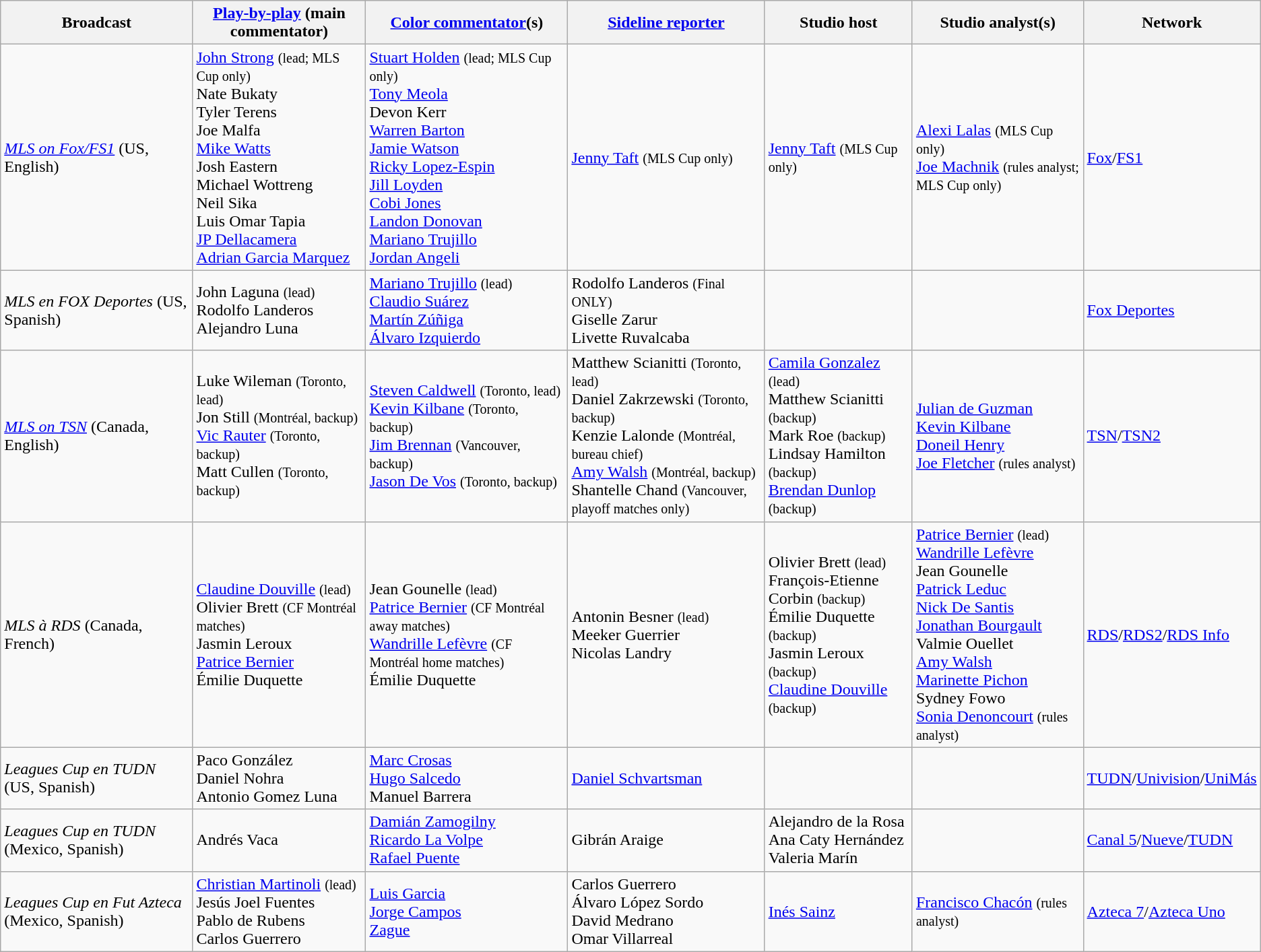<table class="wikitable">
<tr>
<th>Broadcast</th>
<th><a href='#'>Play-by-play</a> (main commentator)</th>
<th><a href='#'>Color commentator</a>(s)</th>
<th><a href='#'>Sideline reporter</a></th>
<th>Studio host</th>
<th>Studio analyst(s)</th>
<th>Network</th>
</tr>
<tr>
<td><em><a href='#'>MLS on Fox/FS1</a></em> (US, English)</td>
<td><a href='#'>John Strong</a> <small>(lead; MLS Cup only)</small><br>Nate Bukaty<br>Tyler Terens<br>Joe Malfa<br><a href='#'>Mike Watts</a><br>Josh Eastern<br>Michael Wottreng<br>Neil Sika<br>Luis Omar Tapia<br><a href='#'>JP Dellacamera</a><br><a href='#'>Adrian Garcia Marquez</a></td>
<td><a href='#'>Stuart Holden</a> <small>(lead; MLS Cup only)</small><br><a href='#'>Tony Meola</a><br>Devon Kerr<br><a href='#'>Warren Barton</a><br><a href='#'>Jamie Watson</a><br><a href='#'>Ricky Lopez-Espin</a><br><a href='#'>Jill Loyden</a><br><a href='#'>Cobi Jones</a><br><a href='#'>Landon Donovan</a><br><a href='#'>Mariano Trujillo</a><br><a href='#'>Jordan Angeli</a></td>
<td><a href='#'>Jenny Taft</a> <small>(MLS Cup only)</small></td>
<td><a href='#'>Jenny Taft</a> <small>(MLS Cup only)</small></td>
<td><a href='#'>Alexi Lalas</a> <small>(MLS Cup only)</small><br><a href='#'>Joe Machnik</a> <small>(rules analyst; MLS Cup only)</small></td>
<td><a href='#'>Fox</a>/<a href='#'>FS1</a></td>
</tr>
<tr>
<td><em>MLS en FOX Deportes</em> (US, Spanish)</td>
<td>John Laguna <small>(lead)</small><br>Rodolfo Landeros<br>Alejandro Luna</td>
<td><a href='#'>Mariano Trujillo</a> <small>(lead)</small><br><a href='#'>Claudio Suárez</a><br><a href='#'>Martín Zúñiga</a><br><a href='#'>Álvaro Izquierdo</a></td>
<td>Rodolfo Landeros <small>(Final ONLY)</small><br>Giselle Zarur<br>Livette Ruvalcaba</td>
<td></td>
<td></td>
<td><a href='#'>Fox Deportes</a></td>
</tr>
<tr>
<td><em><a href='#'>MLS on TSN</a></em> (Canada, English)</td>
<td>Luke Wileman <small>(Toronto, lead)</small><br>Jon Still <small>(Montréal, backup)</small><br><a href='#'>Vic Rauter</a> <small>(Toronto, backup)</small><br>Matt Cullen <small>(Toronto, backup)</small></td>
<td><a href='#'>Steven Caldwell</a> <small>(Toronto, lead)</small><br><a href='#'>Kevin Kilbane</a> <small>(Toronto, backup)</small><br><a href='#'>Jim Brennan</a> <small>(Vancouver, backup)</small><br><a href='#'>Jason De Vos</a> <small>(Toronto, backup)</small></td>
<td>Matthew Scianitti <small>(Toronto, lead)</small><br>Daniel Zakrzewski <small>(Toronto, backup)</small><br>Kenzie Lalonde <small>(Montréal, bureau chief)</small> <br><a href='#'>Amy Walsh</a> <small>(Montréal, backup)</small><br>Shantelle Chand <small>(Vancouver, playoff matches only)</small></td>
<td><a href='#'>Camila Gonzalez</a> <small>(lead)</small><br>Matthew Scianitti <small>(backup)</small><br>Mark Roe <small>(backup)</small> <br>Lindsay Hamilton <small>(backup)</small><br><a href='#'>Brendan Dunlop</a> <small>(backup)</small><br></td>
<td><a href='#'>Julian de Guzman</a><br><a href='#'>Kevin Kilbane</a><br><a href='#'>Doneil Henry</a><br><a href='#'>Joe Fletcher</a>  <small>(rules analyst)</small></td>
<td><a href='#'>TSN</a>/<a href='#'>TSN2</a></td>
</tr>
<tr>
<td><em>MLS à RDS</em> (Canada, French)</td>
<td><a href='#'>Claudine Douville</a> <small>(lead)</small><br>Olivier Brett <small>(CF Montréal matches)</small><br>Jasmin Leroux <br><a href='#'>Patrice Bernier</a> <br>Émilie Duquette</td>
<td>Jean Gounelle <small>(lead)</small><br><a href='#'>Patrice Bernier</a> <small>(CF Montréal away matches)</small><br><a href='#'>Wandrille Lefèvre</a> <small>(CF Montréal home matches)</small><br>Émilie Duquette</td>
<td>Antonin Besner <small>(lead)</small><br>Meeker Guerrier<br>Nicolas Landry</td>
<td>Olivier Brett <small>(lead)</small><br>François-Etienne Corbin <small>(backup)</small><br>Émilie Duquette <small>(backup)</small><br>Jasmin Leroux <small>(backup)</small><br><a href='#'>Claudine Douville</a> <small>(backup)</small></td>
<td><a href='#'>Patrice Bernier</a> <small>(lead)</small><br><a href='#'>Wandrille Lefèvre</a><br>Jean Gounelle<br><a href='#'>Patrick Leduc</a><br><a href='#'>Nick De Santis</a><br><a href='#'>Jonathan Bourgault</a><br>Valmie Ouellet<br><a href='#'>Amy Walsh</a><br><a href='#'>Marinette Pichon</a><br>Sydney Fowo<br><a href='#'>Sonia Denoncourt</a> <small>(rules analyst)</small></td>
<td><a href='#'>RDS</a>/<a href='#'>RDS2</a>/<a href='#'>RDS Info</a></td>
</tr>
<tr>
<td><em>Leagues Cup en TUDN</em> (US, Spanish)</td>
<td>Paco González<br>Daniel Nohra<br>Antonio Gomez Luna</td>
<td><a href='#'>Marc Crosas</a><br><a href='#'>Hugo Salcedo</a><br>Manuel Barrera</td>
<td><a href='#'>Daniel Schvartsman</a></td>
<td></td>
<td></td>
<td><a href='#'>TUDN</a>/<a href='#'>Univision</a>/<a href='#'>UniMás</a></td>
</tr>
<tr>
<td><em>Leagues Cup en TUDN</em> (Mexico, Spanish)</td>
<td>Andrés Vaca</td>
<td><a href='#'>Damián Zamogilny</a><br><a href='#'>Ricardo La Volpe</a><br><a href='#'>Rafael Puente</a></td>
<td>Gibrán Araige</td>
<td>Alejandro de la Rosa<br>Ana Caty Hernández<br>Valeria Marín</td>
<td></td>
<td><a href='#'>Canal 5</a>/<a href='#'>Nueve</a>/<a href='#'>TUDN</a></td>
</tr>
<tr>
<td><em>Leagues Cup en Fut Azteca</em> (Mexico, Spanish)</td>
<td><a href='#'>Christian Martinoli</a> <small>(lead)</small><br>Jesús Joel Fuentes<br>Pablo de Rubens<br>Carlos Guerrero</td>
<td><a href='#'>Luis Garcia</a><br><a href='#'>Jorge Campos</a><br><a href='#'>Zague</a></td>
<td>Carlos Guerrero<br>Álvaro López Sordo<br>David Medrano<br>Omar Villarreal</td>
<td><a href='#'>Inés Sainz</a></td>
<td><a href='#'>Francisco Chacón</a> <small>(rules analyst)</small></td>
<td><a href='#'>Azteca 7</a>/<a href='#'>Azteca Uno</a></td>
</tr>
</table>
